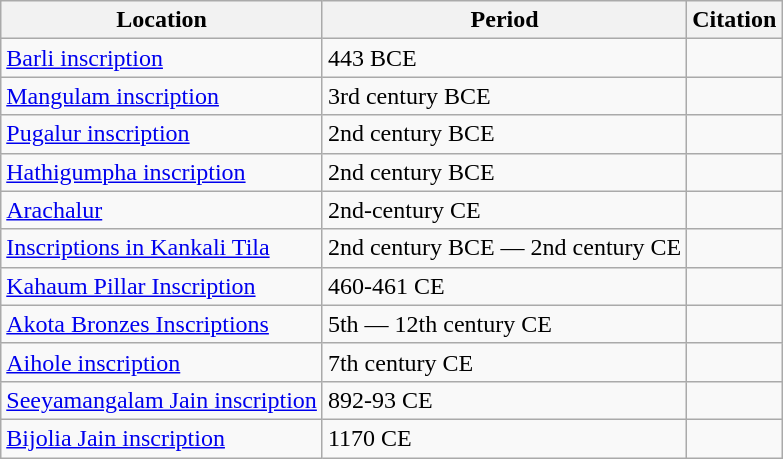<table class="wikitable sortable">
<tr>
<th>Location</th>
<th>Period</th>
<th>Citation</th>
</tr>
<tr>
<td><a href='#'>Barli inscription</a></td>
<td>443 BCE</td>
<td></td>
</tr>
<tr>
<td><a href='#'>Mangulam inscription</a></td>
<td>3rd century BCE</td>
<td></td>
</tr>
<tr>
<td><a href='#'>Pugalur inscription</a></td>
<td>2nd century BCE</td>
<td></td>
</tr>
<tr>
<td><a href='#'>Hathigumpha inscription</a></td>
<td>2nd century BCE</td>
<td></td>
</tr>
<tr>
<td><a href='#'>Arachalur</a></td>
<td>2nd-century CE</td>
<td></td>
</tr>
<tr>
<td><a href='#'>Inscriptions in Kankali Tila</a></td>
<td>2nd century BCE — 2nd century CE</td>
<td></td>
</tr>
<tr>
<td><a href='#'>Kahaum Pillar Inscription</a></td>
<td>460-461 CE</td>
<td></td>
</tr>
<tr>
<td><a href='#'>Akota Bronzes Inscriptions</a></td>
<td>5th — 12th century CE</td>
<td></td>
</tr>
<tr>
<td><a href='#'>Aihole inscription</a></td>
<td>7th century CE</td>
</tr>
<tr>
<td><a href='#'>Seeyamangalam Jain inscription</a></td>
<td>892-93 CE</td>
<td></td>
</tr>
<tr>
<td><a href='#'>Bijolia Jain inscription</a></td>
<td>1170 CE</td>
<td></td>
</tr>
</table>
